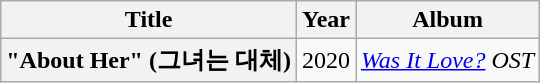<table class="wikitable plainrowheaders" style="text-align:center;">
<tr>
<th scope="col" rowspan="1">Title</th>
<th scope="col" rowspan="1">Year</th>
<th scope="col" rowspan="1">Album</th>
</tr>
<tr>
<th scope="row">"About Her" (그녀는 대체)</th>
<td>2020</td>
<td><em><a href='#'>Was It Love?</a> OST</em></td>
</tr>
</table>
